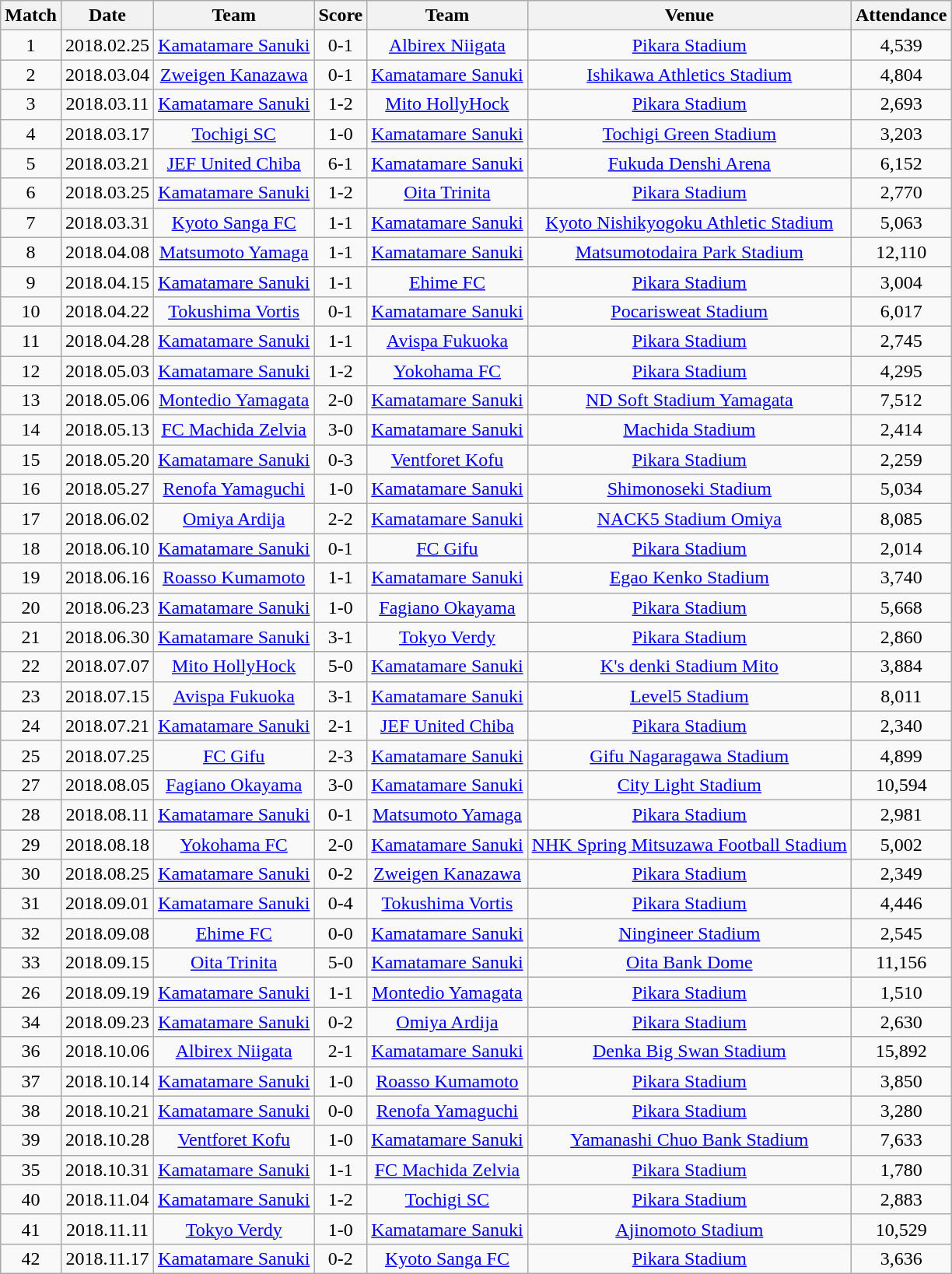<table class="wikitable" style="text-align:center;">
<tr>
<th>Match</th>
<th>Date</th>
<th>Team</th>
<th>Score</th>
<th>Team</th>
<th>Venue</th>
<th>Attendance</th>
</tr>
<tr>
<td>1</td>
<td>2018.02.25</td>
<td><a href='#'>Kamatamare Sanuki</a></td>
<td>0-1</td>
<td><a href='#'>Albirex Niigata</a></td>
<td><a href='#'>Pikara Stadium</a></td>
<td>4,539</td>
</tr>
<tr>
<td>2</td>
<td>2018.03.04</td>
<td><a href='#'>Zweigen Kanazawa</a></td>
<td>0-1</td>
<td><a href='#'>Kamatamare Sanuki</a></td>
<td><a href='#'>Ishikawa Athletics Stadium</a></td>
<td>4,804</td>
</tr>
<tr>
<td>3</td>
<td>2018.03.11</td>
<td><a href='#'>Kamatamare Sanuki</a></td>
<td>1-2</td>
<td><a href='#'>Mito HollyHock</a></td>
<td><a href='#'>Pikara Stadium</a></td>
<td>2,693</td>
</tr>
<tr>
<td>4</td>
<td>2018.03.17</td>
<td><a href='#'>Tochigi SC</a></td>
<td>1-0</td>
<td><a href='#'>Kamatamare Sanuki</a></td>
<td><a href='#'>Tochigi Green Stadium</a></td>
<td>3,203</td>
</tr>
<tr>
<td>5</td>
<td>2018.03.21</td>
<td><a href='#'>JEF United Chiba</a></td>
<td>6-1</td>
<td><a href='#'>Kamatamare Sanuki</a></td>
<td><a href='#'>Fukuda Denshi Arena</a></td>
<td>6,152</td>
</tr>
<tr>
<td>6</td>
<td>2018.03.25</td>
<td><a href='#'>Kamatamare Sanuki</a></td>
<td>1-2</td>
<td><a href='#'>Oita Trinita</a></td>
<td><a href='#'>Pikara Stadium</a></td>
<td>2,770</td>
</tr>
<tr>
<td>7</td>
<td>2018.03.31</td>
<td><a href='#'>Kyoto Sanga FC</a></td>
<td>1-1</td>
<td><a href='#'>Kamatamare Sanuki</a></td>
<td><a href='#'>Kyoto Nishikyogoku Athletic Stadium</a></td>
<td>5,063</td>
</tr>
<tr>
<td>8</td>
<td>2018.04.08</td>
<td><a href='#'>Matsumoto Yamaga</a></td>
<td>1-1</td>
<td><a href='#'>Kamatamare Sanuki</a></td>
<td><a href='#'>Matsumotodaira Park Stadium</a></td>
<td>12,110</td>
</tr>
<tr>
<td>9</td>
<td>2018.04.15</td>
<td><a href='#'>Kamatamare Sanuki</a></td>
<td>1-1</td>
<td><a href='#'>Ehime FC</a></td>
<td><a href='#'>Pikara Stadium</a></td>
<td>3,004</td>
</tr>
<tr>
<td>10</td>
<td>2018.04.22</td>
<td><a href='#'>Tokushima Vortis</a></td>
<td>0-1</td>
<td><a href='#'>Kamatamare Sanuki</a></td>
<td><a href='#'>Pocarisweat Stadium</a></td>
<td>6,017</td>
</tr>
<tr>
<td>11</td>
<td>2018.04.28</td>
<td><a href='#'>Kamatamare Sanuki</a></td>
<td>1-1</td>
<td><a href='#'>Avispa Fukuoka</a></td>
<td><a href='#'>Pikara Stadium</a></td>
<td>2,745</td>
</tr>
<tr>
<td>12</td>
<td>2018.05.03</td>
<td><a href='#'>Kamatamare Sanuki</a></td>
<td>1-2</td>
<td><a href='#'>Yokohama FC</a></td>
<td><a href='#'>Pikara Stadium</a></td>
<td>4,295</td>
</tr>
<tr>
<td>13</td>
<td>2018.05.06</td>
<td><a href='#'>Montedio Yamagata</a></td>
<td>2-0</td>
<td><a href='#'>Kamatamare Sanuki</a></td>
<td><a href='#'>ND Soft Stadium Yamagata</a></td>
<td>7,512</td>
</tr>
<tr>
<td>14</td>
<td>2018.05.13</td>
<td><a href='#'>FC Machida Zelvia</a></td>
<td>3-0</td>
<td><a href='#'>Kamatamare Sanuki</a></td>
<td><a href='#'>Machida Stadium</a></td>
<td>2,414</td>
</tr>
<tr>
<td>15</td>
<td>2018.05.20</td>
<td><a href='#'>Kamatamare Sanuki</a></td>
<td>0-3</td>
<td><a href='#'>Ventforet Kofu</a></td>
<td><a href='#'>Pikara Stadium</a></td>
<td>2,259</td>
</tr>
<tr>
<td>16</td>
<td>2018.05.27</td>
<td><a href='#'>Renofa Yamaguchi</a></td>
<td>1-0</td>
<td><a href='#'>Kamatamare Sanuki</a></td>
<td><a href='#'>Shimonoseki Stadium</a></td>
<td>5,034</td>
</tr>
<tr>
<td>17</td>
<td>2018.06.02</td>
<td><a href='#'>Omiya Ardija</a></td>
<td>2-2</td>
<td><a href='#'>Kamatamare Sanuki</a></td>
<td><a href='#'>NACK5 Stadium Omiya</a></td>
<td>8,085</td>
</tr>
<tr>
<td>18</td>
<td>2018.06.10</td>
<td><a href='#'>Kamatamare Sanuki</a></td>
<td>0-1</td>
<td><a href='#'>FC Gifu</a></td>
<td><a href='#'>Pikara Stadium</a></td>
<td>2,014</td>
</tr>
<tr>
<td>19</td>
<td>2018.06.16</td>
<td><a href='#'>Roasso Kumamoto</a></td>
<td>1-1</td>
<td><a href='#'>Kamatamare Sanuki</a></td>
<td><a href='#'>Egao Kenko Stadium</a></td>
<td>3,740</td>
</tr>
<tr>
<td>20</td>
<td>2018.06.23</td>
<td><a href='#'>Kamatamare Sanuki</a></td>
<td>1-0</td>
<td><a href='#'>Fagiano Okayama</a></td>
<td><a href='#'>Pikara Stadium</a></td>
<td>5,668</td>
</tr>
<tr>
<td>21</td>
<td>2018.06.30</td>
<td><a href='#'>Kamatamare Sanuki</a></td>
<td>3-1</td>
<td><a href='#'>Tokyo Verdy</a></td>
<td><a href='#'>Pikara Stadium</a></td>
<td>2,860</td>
</tr>
<tr>
<td>22</td>
<td>2018.07.07</td>
<td><a href='#'>Mito HollyHock</a></td>
<td>5-0</td>
<td><a href='#'>Kamatamare Sanuki</a></td>
<td><a href='#'>K's denki Stadium Mito</a></td>
<td>3,884</td>
</tr>
<tr>
<td>23</td>
<td>2018.07.15</td>
<td><a href='#'>Avispa Fukuoka</a></td>
<td>3-1</td>
<td><a href='#'>Kamatamare Sanuki</a></td>
<td><a href='#'>Level5 Stadium</a></td>
<td>8,011</td>
</tr>
<tr>
<td>24</td>
<td>2018.07.21</td>
<td><a href='#'>Kamatamare Sanuki</a></td>
<td>2-1</td>
<td><a href='#'>JEF United Chiba</a></td>
<td><a href='#'>Pikara Stadium</a></td>
<td>2,340</td>
</tr>
<tr>
<td>25</td>
<td>2018.07.25</td>
<td><a href='#'>FC Gifu</a></td>
<td>2-3</td>
<td><a href='#'>Kamatamare Sanuki</a></td>
<td><a href='#'>Gifu Nagaragawa Stadium</a></td>
<td>4,899</td>
</tr>
<tr>
<td>27</td>
<td>2018.08.05</td>
<td><a href='#'>Fagiano Okayama</a></td>
<td>3-0</td>
<td><a href='#'>Kamatamare Sanuki</a></td>
<td><a href='#'>City Light Stadium</a></td>
<td>10,594</td>
</tr>
<tr>
<td>28</td>
<td>2018.08.11</td>
<td><a href='#'>Kamatamare Sanuki</a></td>
<td>0-1</td>
<td><a href='#'>Matsumoto Yamaga</a></td>
<td><a href='#'>Pikara Stadium</a></td>
<td>2,981</td>
</tr>
<tr>
<td>29</td>
<td>2018.08.18</td>
<td><a href='#'>Yokohama FC</a></td>
<td>2-0</td>
<td><a href='#'>Kamatamare Sanuki</a></td>
<td><a href='#'>NHK Spring Mitsuzawa Football Stadium</a></td>
<td>5,002</td>
</tr>
<tr>
<td>30</td>
<td>2018.08.25</td>
<td><a href='#'>Kamatamare Sanuki</a></td>
<td>0-2</td>
<td><a href='#'>Zweigen Kanazawa</a></td>
<td><a href='#'>Pikara Stadium</a></td>
<td>2,349</td>
</tr>
<tr>
<td>31</td>
<td>2018.09.01</td>
<td><a href='#'>Kamatamare Sanuki</a></td>
<td>0-4</td>
<td><a href='#'>Tokushima Vortis</a></td>
<td><a href='#'>Pikara Stadium</a></td>
<td>4,446</td>
</tr>
<tr>
<td>32</td>
<td>2018.09.08</td>
<td><a href='#'>Ehime FC</a></td>
<td>0-0</td>
<td><a href='#'>Kamatamare Sanuki</a></td>
<td><a href='#'>Ningineer Stadium</a></td>
<td>2,545</td>
</tr>
<tr>
<td>33</td>
<td>2018.09.15</td>
<td><a href='#'>Oita Trinita</a></td>
<td>5-0</td>
<td><a href='#'>Kamatamare Sanuki</a></td>
<td><a href='#'>Oita Bank Dome</a></td>
<td>11,156</td>
</tr>
<tr>
<td>26</td>
<td>2018.09.19</td>
<td><a href='#'>Kamatamare Sanuki</a></td>
<td>1-1</td>
<td><a href='#'>Montedio Yamagata</a></td>
<td><a href='#'>Pikara Stadium</a></td>
<td>1,510</td>
</tr>
<tr>
<td>34</td>
<td>2018.09.23</td>
<td><a href='#'>Kamatamare Sanuki</a></td>
<td>0-2</td>
<td><a href='#'>Omiya Ardija</a></td>
<td><a href='#'>Pikara Stadium</a></td>
<td>2,630</td>
</tr>
<tr>
<td>36</td>
<td>2018.10.06</td>
<td><a href='#'>Albirex Niigata</a></td>
<td>2-1</td>
<td><a href='#'>Kamatamare Sanuki</a></td>
<td><a href='#'>Denka Big Swan Stadium</a></td>
<td>15,892</td>
</tr>
<tr>
<td>37</td>
<td>2018.10.14</td>
<td><a href='#'>Kamatamare Sanuki</a></td>
<td>1-0</td>
<td><a href='#'>Roasso Kumamoto</a></td>
<td><a href='#'>Pikara Stadium</a></td>
<td>3,850</td>
</tr>
<tr>
<td>38</td>
<td>2018.10.21</td>
<td><a href='#'>Kamatamare Sanuki</a></td>
<td>0-0</td>
<td><a href='#'>Renofa Yamaguchi</a></td>
<td><a href='#'>Pikara Stadium</a></td>
<td>3,280</td>
</tr>
<tr>
<td>39</td>
<td>2018.10.28</td>
<td><a href='#'>Ventforet Kofu</a></td>
<td>1-0</td>
<td><a href='#'>Kamatamare Sanuki</a></td>
<td><a href='#'>Yamanashi Chuo Bank Stadium</a></td>
<td>7,633</td>
</tr>
<tr>
<td>35</td>
<td>2018.10.31</td>
<td><a href='#'>Kamatamare Sanuki</a></td>
<td>1-1</td>
<td><a href='#'>FC Machida Zelvia</a></td>
<td><a href='#'>Pikara Stadium</a></td>
<td>1,780</td>
</tr>
<tr>
<td>40</td>
<td>2018.11.04</td>
<td><a href='#'>Kamatamare Sanuki</a></td>
<td>1-2</td>
<td><a href='#'>Tochigi SC</a></td>
<td><a href='#'>Pikara Stadium</a></td>
<td>2,883</td>
</tr>
<tr>
<td>41</td>
<td>2018.11.11</td>
<td><a href='#'>Tokyo Verdy</a></td>
<td>1-0</td>
<td><a href='#'>Kamatamare Sanuki</a></td>
<td><a href='#'>Ajinomoto Stadium</a></td>
<td>10,529</td>
</tr>
<tr>
<td>42</td>
<td>2018.11.17</td>
<td><a href='#'>Kamatamare Sanuki</a></td>
<td>0-2</td>
<td><a href='#'>Kyoto Sanga FC</a></td>
<td><a href='#'>Pikara Stadium</a></td>
<td>3,636</td>
</tr>
</table>
